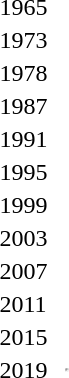<table>
<tr>
<td>1965</td>
<td></td>
<td></td>
<td></td>
</tr>
<tr>
<td>1973</td>
<td></td>
<td></td>
<td><br></td>
</tr>
<tr>
<td>1978</td>
<td></td>
<td></td>
<td><br></td>
</tr>
<tr>
<td>1987</td>
<td></td>
<td></td>
<td><br></td>
</tr>
<tr>
<td>1991</td>
<td></td>
<td></td>
<td><br></td>
</tr>
<tr>
<td>1995</td>
<td></td>
<td></td>
<td><br></td>
</tr>
<tr>
<td>1999</td>
<td></td>
<td></td>
<td><br></td>
</tr>
<tr>
<td>2003</td>
<td></td>
<td></td>
<td><br></td>
</tr>
<tr>
<td>2007</td>
<td></td>
<td></td>
<td> <br> </td>
</tr>
<tr>
<td>2011</td>
<td></td>
<td></td>
<td><br></td>
</tr>
<tr>
<td>2015</td>
<td></td>
<td></td>
<td> <br> </td>
</tr>
<tr>
<td>2019</td>
<td></td>
<td></td>
<td><hr></td>
</tr>
</table>
